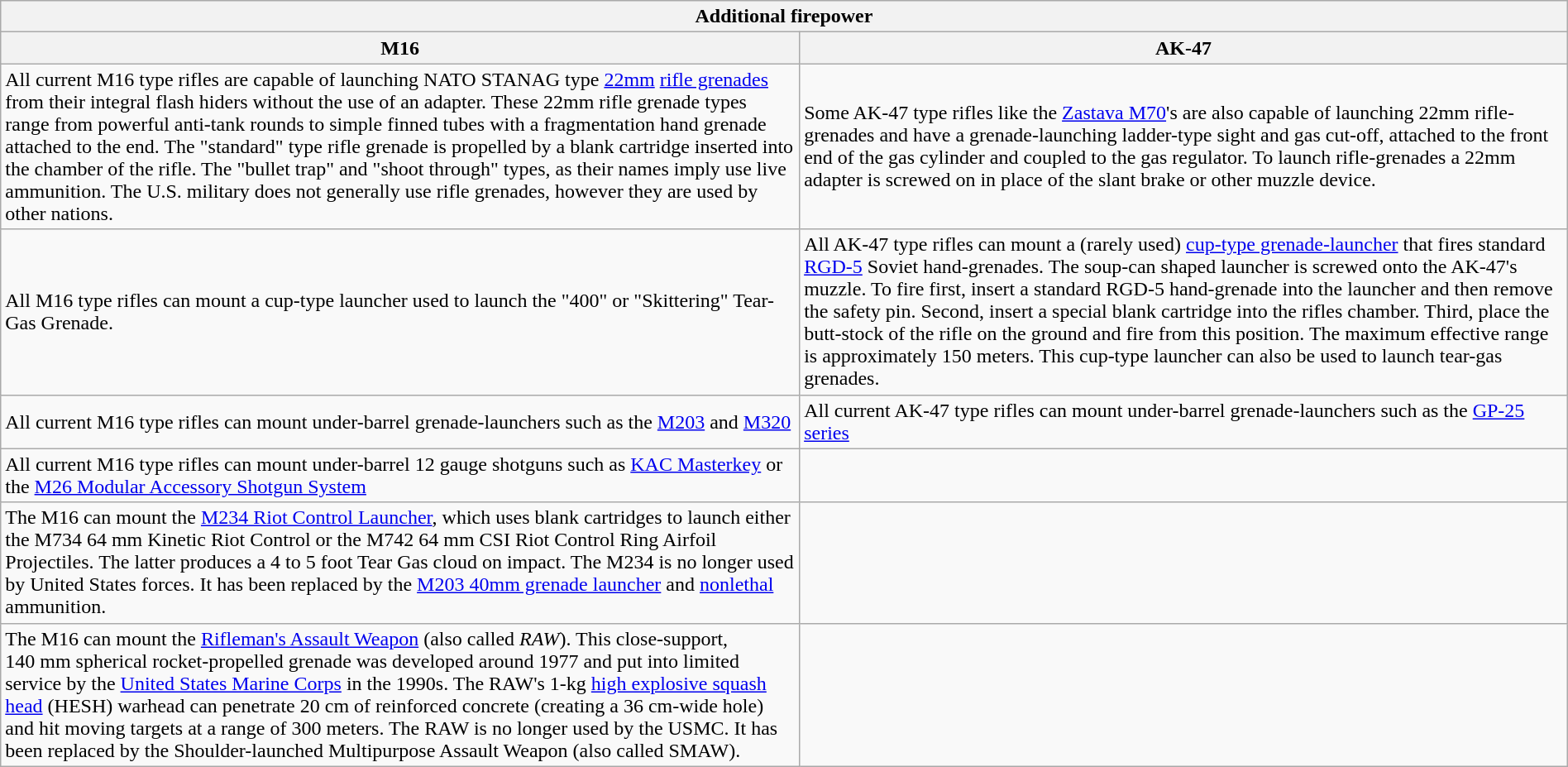<table class="wikitable" style="margin: 1em auto;">
<tr>
<th colspan=2>Additional firepower</th>
</tr>
<tr>
<th>M16</th>
<th>AK-47</th>
</tr>
<tr>
<td>All current M16 type rifles are capable of launching NATO STANAG type <a href='#'>22mm</a> <a href='#'>rifle grenades</a> from their integral flash hiders without the use of an adapter. These 22mm rifle grenade types range from powerful anti-tank rounds to simple finned tubes with a fragmentation hand grenade attached to the end. The "standard" type rifle grenade is propelled by a blank cartridge inserted into the chamber of the rifle. The "bullet trap" and "shoot through" types, as their names imply use live ammunition. The U.S. military does not generally use rifle grenades, however they are used by other nations.</td>
<td>Some AK-47 type rifles like the <a href='#'>Zastava M70</a>'s are also capable of launching 22mm rifle-grenades and have a grenade-launching ladder-type sight and gas cut-off, attached to the front end of the gas cylinder and coupled to the gas regulator. To launch rifle-grenades a 22mm adapter is screwed on in place of the slant brake or other muzzle device.</td>
</tr>
<tr>
<td>All M16 type rifles can mount a cup-type launcher used to launch the "400" or "Skittering" Tear-Gas Grenade.</td>
<td>All AK-47 type rifles can mount a (rarely used) <a href='#'>cup-type grenade-launcher</a> that fires standard <a href='#'>RGD-5</a> Soviet hand-grenades. The soup-can shaped launcher is screwed onto the AK-47's muzzle. To fire first, insert a standard RGD-5 hand-grenade into the launcher and then remove the safety pin. Second, insert a special blank cartridge into the rifles chamber. Third, place the butt-stock of the rifle on the ground and fire from this position. The maximum effective range is approximately 150 meters. This cup-type launcher can also be used to launch tear-gas grenades.</td>
</tr>
<tr>
<td>All current M16 type rifles can mount under-barrel grenade-launchers such as the <a href='#'>M203</a> and <a href='#'>M320</a></td>
<td>All current AK-47 type rifles can mount under-barrel grenade-launchers such as the <a href='#'>GP-25 series</a></td>
</tr>
<tr>
<td>All current M16 type rifles can mount under-barrel 12 gauge shotguns such as <a href='#'>KAC Masterkey</a> or the <a href='#'>M26 Modular Accessory Shotgun System</a></td>
<td></td>
</tr>
<tr>
<td>The M16 can mount the <a href='#'>M234 Riot Control Launcher</a>, which uses blank cartridges to launch either the M734 64 mm Kinetic Riot Control or the M742 64 mm CSI Riot Control Ring Airfoil Projectiles. The latter produces a 4 to 5 foot Tear Gas cloud on impact. The M234 is no longer used by United States forces. It has been replaced by the <a href='#'>M203 40mm grenade launcher</a> and <a href='#'>nonlethal</a> ammunition.</td>
<td></td>
</tr>
<tr>
<td>The M16 can mount the <a href='#'>Rifleman's Assault Weapon</a> (also called <em>RAW</em>). This close-support, 140 mm spherical rocket-propelled grenade was developed around 1977 and put into limited service by the <a href='#'>United States Marine Corps</a> in the 1990s. The RAW's 1-kg <a href='#'>high explosive squash head</a> (HESH) warhead can penetrate 20 cm of reinforced concrete (creating a 36 cm-wide hole) and hit moving targets at a range of 300 meters. The RAW is no longer used by the USMC. It has been replaced by the Shoulder-launched Multipurpose Assault Weapon (also called SMAW).</td>
<td></td>
</tr>
</table>
